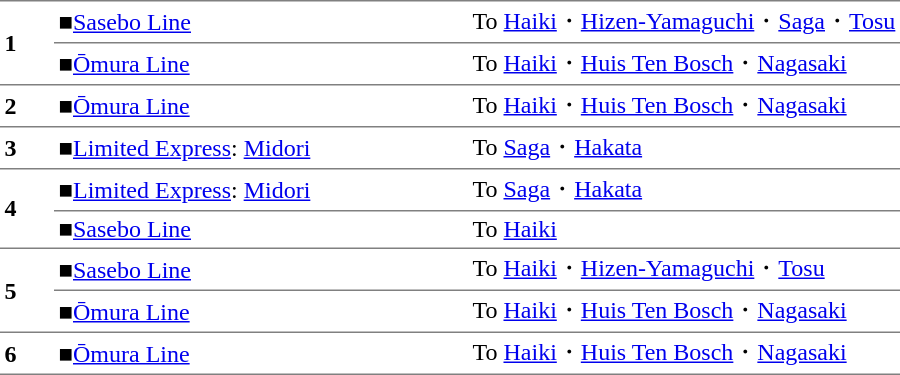<table border="1" cellspacing="0" cellpadding="3" frame="hsides" rules="rows" style="margin-top:.4em; text-align:left">
<tr>
<th style="width:30px" rowspan=2>1</th>
<td style="width:270px"><span>■</span><a href='#'>Sasebo Line</a></td>
<td>To <a href='#'>Haiki</a>・<a href='#'>Hizen-Yamaguchi</a>・<a href='#'>Saga</a>・<a href='#'>Tosu</a></td>
</tr>
<tr>
<td><span>■</span><a href='#'>Ōmura Line</a></td>
<td>To <a href='#'>Haiki</a>・<a href='#'>Huis Ten Bosch</a>・<a href='#'>Nagasaki</a></td>
</tr>
<tr>
<th style="width:30px" rowspan=1>2</th>
<td style="width:270px"><span>■</span><a href='#'>Ōmura Line</a></td>
<td>To <a href='#'>Haiki</a>・<a href='#'>Huis Ten Bosch</a>・<a href='#'>Nagasaki</a></td>
</tr>
<tr>
<th style="width:30px" rowspan=1>3</th>
<td style="width:270px"><span>■</span><a href='#'>Limited Express</a>: <a href='#'>Midori</a></td>
<td>To <a href='#'>Saga</a>・<a href='#'>Hakata</a></td>
</tr>
<tr>
<th style="width:30px" rowspan=2>4</th>
<td style="width:270px"><span>■</span><a href='#'>Limited Express</a>: <a href='#'>Midori</a></td>
<td>To <a href='#'>Saga</a>・<a href='#'>Hakata</a></td>
</tr>
<tr>
<td><span>■</span><a href='#'>Sasebo Line</a></td>
<td>To <a href='#'>Haiki</a></td>
</tr>
<tr>
<th style="width:30px" rowspan=2>5</th>
<td style="width:270px"><span>■</span><a href='#'>Sasebo Line</a></td>
<td>To <a href='#'>Haiki</a>・<a href='#'>Hizen-Yamaguchi</a>・<a href='#'>Tosu</a></td>
</tr>
<tr>
<td><span>■</span><a href='#'>Ōmura Line</a></td>
<td>To <a href='#'>Haiki</a>・<a href='#'>Huis Ten Bosch</a>・<a href='#'>Nagasaki</a></td>
</tr>
<tr>
<th style="width:30px" rowspan=1>6</th>
<td style="width:270px"><span>■</span><a href='#'>Ōmura Line</a></td>
<td>To <a href='#'>Haiki</a>・<a href='#'>Huis Ten Bosch</a>・<a href='#'>Nagasaki</a></td>
</tr>
</table>
